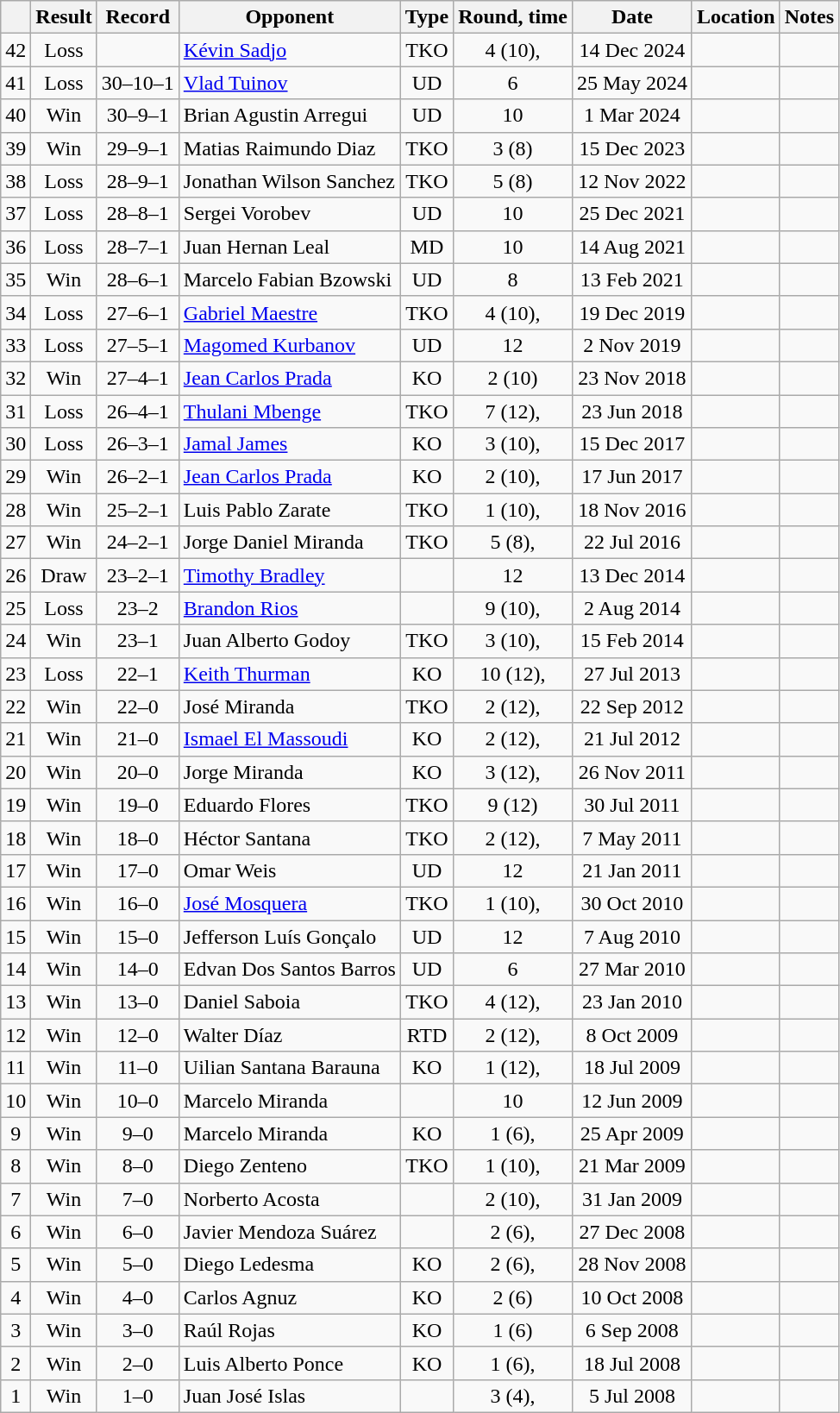<table class=wikitable style=text-align:center>
<tr>
<th></th>
<th>Result</th>
<th>Record</th>
<th>Opponent</th>
<th>Type</th>
<th>Round, time</th>
<th>Date</th>
<th>Location</th>
<th>Notes</th>
</tr>
<tr>
<td>42</td>
<td>Loss</td>
<td></td>
<td align=left><a href='#'>Kévin Sadjo</a></td>
<td>TKO</td>
<td>4 (10), </td>
<td>14 Dec 2024</td>
<td align=left></td>
<td align=left></td>
</tr>
<tr>
<td>41</td>
<td>Loss</td>
<td>30–10–1</td>
<td align=left><a href='#'>Vlad Tuinov</a></td>
<td>UD</td>
<td>6</td>
<td>25 May 2024</td>
<td align=left></td>
<td align=left></td>
</tr>
<tr>
<td>40</td>
<td>Win</td>
<td>30–9–1</td>
<td align=left>Brian Agustin Arregui</td>
<td>UD</td>
<td>10</td>
<td>1 Mar 2024</td>
<td align=left></td>
<td align=left></td>
</tr>
<tr>
<td>39</td>
<td>Win</td>
<td>29–9–1</td>
<td align=left>Matias Raimundo Diaz</td>
<td>TKO</td>
<td>3 (8)</td>
<td>15 Dec 2023</td>
<td align=left></td>
<td align=left></td>
</tr>
<tr>
<td>38</td>
<td>Loss</td>
<td>28–9–1</td>
<td align=left>Jonathan Wilson Sanchez</td>
<td>TKO</td>
<td>5 (8)</td>
<td>12 Nov 2022</td>
<td align=left></td>
<td align=left></td>
</tr>
<tr>
<td>37</td>
<td>Loss</td>
<td>28–8–1</td>
<td align=left>Sergei Vorobev</td>
<td>UD</td>
<td>10</td>
<td>25 Dec 2021</td>
<td align=left></td>
<td align=left></td>
</tr>
<tr>
<td>36</td>
<td>Loss</td>
<td>28–7–1</td>
<td align=left>Juan Hernan Leal</td>
<td>MD</td>
<td>10</td>
<td>14 Aug 2021</td>
<td align=left></td>
<td align=left></td>
</tr>
<tr>
<td>35</td>
<td>Win</td>
<td>28–6–1</td>
<td align=left>Marcelo Fabian Bzowski</td>
<td>UD</td>
<td>8</td>
<td>13 Feb 2021</td>
<td align=left></td>
<td align=left></td>
</tr>
<tr>
<td>34</td>
<td>Loss</td>
<td>27–6–1</td>
<td align=left><a href='#'>Gabriel Maestre</a></td>
<td>TKO</td>
<td>4 (10), </td>
<td>19 Dec 2019</td>
<td align=left></td>
<td align=left></td>
</tr>
<tr>
<td>33</td>
<td>Loss</td>
<td>27–5–1</td>
<td align=left><a href='#'>Magomed Kurbanov</a></td>
<td>UD</td>
<td>12</td>
<td>2 Nov 2019</td>
<td align=left></td>
<td align=left></td>
</tr>
<tr>
<td>32</td>
<td>Win</td>
<td>27–4–1</td>
<td align=left><a href='#'>Jean Carlos Prada</a></td>
<td>KO</td>
<td>2 (10)</td>
<td>23 Nov 2018</td>
<td align=left></td>
<td align=left></td>
</tr>
<tr>
<td>31</td>
<td>Loss</td>
<td>26–4–1</td>
<td align=left><a href='#'>Thulani Mbenge</a></td>
<td>TKO</td>
<td>7 (12), </td>
<td>23 Jun 2018</td>
<td align=left></td>
<td align=left></td>
</tr>
<tr>
<td>30</td>
<td>Loss</td>
<td>26–3–1</td>
<td align=left><a href='#'>Jamal James</a></td>
<td>KO</td>
<td>3 (10), </td>
<td>15 Dec 2017</td>
<td align=left></td>
<td align=left></td>
</tr>
<tr>
<td>29</td>
<td>Win</td>
<td>26–2–1</td>
<td align=left><a href='#'>Jean Carlos Prada</a></td>
<td>KO</td>
<td>2 (10), </td>
<td>17 Jun 2017</td>
<td align=left></td>
<td align=left></td>
</tr>
<tr>
<td>28</td>
<td>Win</td>
<td>25–2–1</td>
<td align=left>Luis Pablo Zarate</td>
<td>TKO</td>
<td>1 (10), </td>
<td>18 Nov 2016</td>
<td align=left></td>
<td align=left></td>
</tr>
<tr>
<td>27</td>
<td>Win</td>
<td>24–2–1</td>
<td align=left>Jorge Daniel Miranda</td>
<td>TKO</td>
<td>5 (8), </td>
<td>22 Jul 2016</td>
<td align=left></td>
<td align=left></td>
</tr>
<tr>
<td>26</td>
<td>Draw</td>
<td>23–2–1</td>
<td align=left><a href='#'>Timothy Bradley</a></td>
<td></td>
<td>12</td>
<td>13 Dec 2014</td>
<td align=left></td>
<td align=left></td>
</tr>
<tr>
<td>25</td>
<td>Loss</td>
<td>23–2</td>
<td align=left><a href='#'>Brandon Rios</a></td>
<td></td>
<td>9 (10), </td>
<td>2 Aug 2014</td>
<td align=left></td>
<td align=left></td>
</tr>
<tr>
<td>24</td>
<td>Win</td>
<td>23–1</td>
<td align=left>Juan Alberto Godoy</td>
<td>TKO</td>
<td>3 (10), </td>
<td>15 Feb 2014</td>
<td align=left></td>
<td align=left></td>
</tr>
<tr>
<td>23</td>
<td>Loss</td>
<td>22–1</td>
<td align=left><a href='#'>Keith Thurman</a></td>
<td>KO</td>
<td>10 (12), </td>
<td>27 Jul 2013</td>
<td align=left></td>
<td align=left></td>
</tr>
<tr>
<td>22</td>
<td>Win</td>
<td>22–0</td>
<td align=left>José Miranda</td>
<td>TKO</td>
<td>2 (12), </td>
<td>22 Sep 2012</td>
<td align=left></td>
<td align=left></td>
</tr>
<tr>
<td>21</td>
<td>Win</td>
<td>21–0</td>
<td align=left><a href='#'>Ismael El Massoudi</a></td>
<td>KO</td>
<td>2 (12), </td>
<td>21 Jul 2012</td>
<td align=left></td>
<td align=left></td>
</tr>
<tr>
<td>20</td>
<td>Win</td>
<td>20–0</td>
<td align=left>Jorge Miranda</td>
<td>KO</td>
<td>3 (12), </td>
<td>26 Nov 2011</td>
<td align=left></td>
<td align=left></td>
</tr>
<tr>
<td>19</td>
<td>Win</td>
<td>19–0</td>
<td align=left>Eduardo Flores</td>
<td>TKO</td>
<td>9 (12)</td>
<td>30 Jul 2011</td>
<td align=left></td>
<td align=left></td>
</tr>
<tr>
<td>18</td>
<td>Win</td>
<td>18–0</td>
<td align=left>Héctor Santana</td>
<td>TKO</td>
<td>2 (12), </td>
<td>7 May 2011</td>
<td align=left></td>
<td align=left></td>
</tr>
<tr>
<td>17</td>
<td>Win</td>
<td>17–0</td>
<td align=left>Omar Weis</td>
<td>UD</td>
<td>12</td>
<td>21 Jan 2011</td>
<td align=left></td>
<td align=left></td>
</tr>
<tr>
<td>16</td>
<td>Win</td>
<td>16–0</td>
<td align=left><a href='#'>José Mosquera</a></td>
<td>TKO</td>
<td>1 (10), </td>
<td>30 Oct 2010</td>
<td align=left></td>
<td align=left></td>
</tr>
<tr>
<td>15</td>
<td>Win</td>
<td>15–0</td>
<td align=left>Jefferson Luís Gonçalo</td>
<td>UD</td>
<td>12</td>
<td>7 Aug 2010</td>
<td align=left></td>
<td align=left></td>
</tr>
<tr>
<td>14</td>
<td>Win</td>
<td>14–0</td>
<td align=left>Edvan Dos Santos Barros</td>
<td>UD</td>
<td>6</td>
<td>27 Mar 2010</td>
<td align=left></td>
<td align=left></td>
</tr>
<tr>
<td>13</td>
<td>Win</td>
<td>13–0</td>
<td align=left>Daniel Saboia</td>
<td>TKO</td>
<td>4 (12), </td>
<td>23 Jan 2010</td>
<td align=left></td>
<td align=left></td>
</tr>
<tr>
<td>12</td>
<td>Win</td>
<td>12–0</td>
<td align=left>Walter Díaz</td>
<td>RTD</td>
<td>2 (12), </td>
<td>8 Oct 2009</td>
<td align=left></td>
<td align=left></td>
</tr>
<tr>
<td>11</td>
<td>Win</td>
<td>11–0</td>
<td align=left>Uilian Santana Barauna</td>
<td>KO</td>
<td>1 (12), </td>
<td>18 Jul 2009</td>
<td align=left></td>
<td align=left></td>
</tr>
<tr>
<td>10</td>
<td>Win</td>
<td>10–0</td>
<td align=left>Marcelo Miranda</td>
<td></td>
<td>10</td>
<td>12 Jun 2009</td>
<td align=left></td>
<td align=left></td>
</tr>
<tr>
<td>9</td>
<td>Win</td>
<td>9–0</td>
<td align=left>Marcelo Miranda</td>
<td>KO</td>
<td>1 (6), </td>
<td>25 Apr 2009</td>
<td align=left></td>
<td align=left></td>
</tr>
<tr>
<td>8</td>
<td>Win</td>
<td>8–0</td>
<td align=left>Diego Zenteno</td>
<td>TKO</td>
<td>1 (10), </td>
<td>21 Mar 2009</td>
<td align=left></td>
<td align=left></td>
</tr>
<tr>
<td>7</td>
<td>Win</td>
<td>7–0</td>
<td align=left>Norberto Acosta</td>
<td></td>
<td>2 (10), </td>
<td>31 Jan 2009</td>
<td align=left></td>
<td align=left></td>
</tr>
<tr>
<td>6</td>
<td>Win</td>
<td>6–0</td>
<td align=left>Javier Mendoza Suárez</td>
<td></td>
<td>2 (6), </td>
<td>27 Dec 2008</td>
<td align=left></td>
<td align=left></td>
</tr>
<tr>
<td>5</td>
<td>Win</td>
<td>5–0</td>
<td align=left>Diego Ledesma</td>
<td>KO</td>
<td>2 (6), </td>
<td>28 Nov 2008</td>
<td align=left></td>
<td align=left></td>
</tr>
<tr>
<td>4</td>
<td>Win</td>
<td>4–0</td>
<td align=left>Carlos Agnuz</td>
<td>KO</td>
<td>2 (6)</td>
<td>10 Oct 2008</td>
<td align=left></td>
<td align=left></td>
</tr>
<tr>
<td>3</td>
<td>Win</td>
<td>3–0</td>
<td align=left>Raúl Rojas</td>
<td>KO</td>
<td>1 (6)</td>
<td>6 Sep 2008</td>
<td align=left></td>
<td align=left></td>
</tr>
<tr>
<td>2</td>
<td>Win</td>
<td>2–0</td>
<td align=left>Luis Alberto Ponce</td>
<td>KO</td>
<td>1 (6), </td>
<td>18 Jul 2008</td>
<td align=left></td>
<td align=left></td>
</tr>
<tr>
<td>1</td>
<td>Win</td>
<td>1–0</td>
<td align=left>Juan José Islas</td>
<td></td>
<td>3 (4), </td>
<td>5 Jul 2008</td>
<td align=left></td>
<td align=left></td>
</tr>
</table>
